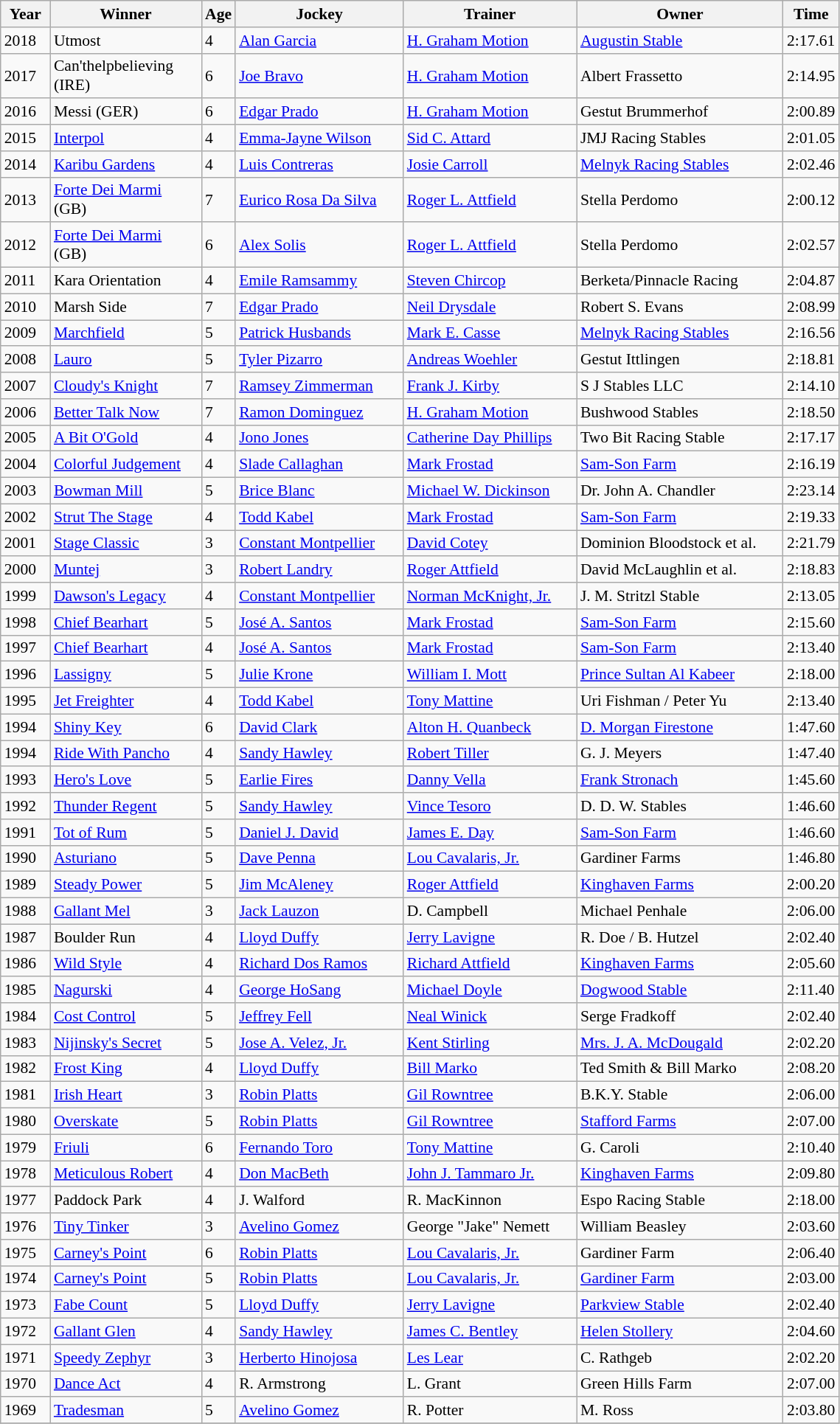<table class="wikitable sortable" style="font-size:90%">
<tr>
<th width="38px">Year<br></th>
<th width="130px">Winner<br></th>
<th>Age<br></th>
<th width="145px">Jockey<br></th>
<th width="150px">Trainer<br></th>
<th width="180px">Owner<br></th>
<th>Time</th>
</tr>
<tr>
<td>2018</td>
<td>Utmost</td>
<td>4</td>
<td><a href='#'>Alan Garcia</a></td>
<td><a href='#'>H. Graham Motion</a></td>
<td><a href='#'>Augustin Stable</a></td>
<td>2:17.61</td>
</tr>
<tr>
<td>2017</td>
<td>Can'thelpbelieving (IRE)</td>
<td>6</td>
<td><a href='#'>Joe Bravo</a></td>
<td><a href='#'>H. Graham Motion</a></td>
<td>Albert Frassetto</td>
<td>2:14.95</td>
</tr>
<tr>
<td>2016</td>
<td>Messi (GER)</td>
<td>6</td>
<td><a href='#'>Edgar Prado</a></td>
<td><a href='#'>H. Graham Motion</a></td>
<td>Gestut Brummerhof</td>
<td>2:00.89</td>
</tr>
<tr>
<td>2015</td>
<td><a href='#'>Interpol</a></td>
<td>4</td>
<td><a href='#'>Emma-Jayne Wilson</a></td>
<td><a href='#'>Sid C. Attard</a></td>
<td>JMJ Racing Stables</td>
<td>2:01.05</td>
</tr>
<tr>
<td>2014</td>
<td><a href='#'>Karibu Gardens</a></td>
<td>4</td>
<td><a href='#'>Luis Contreras</a></td>
<td><a href='#'>Josie Carroll</a></td>
<td><a href='#'>Melnyk Racing Stables</a></td>
<td>2:02.46</td>
</tr>
<tr>
<td>2013</td>
<td><a href='#'>Forte Dei Marmi</a> (GB)</td>
<td>7</td>
<td><a href='#'>Eurico Rosa Da Silva</a></td>
<td><a href='#'>Roger L. Attfield</a></td>
<td>Stella Perdomo</td>
<td>2:00.12</td>
</tr>
<tr>
<td>2012</td>
<td><a href='#'>Forte Dei Marmi</a> (GB)</td>
<td>6</td>
<td><a href='#'>Alex Solis</a></td>
<td><a href='#'>Roger L. Attfield</a></td>
<td>Stella Perdomo</td>
<td>2:02.57</td>
</tr>
<tr>
<td>2011</td>
<td>Kara Orientation</td>
<td>4</td>
<td><a href='#'>Emile Ramsammy</a></td>
<td><a href='#'>Steven Chircop</a></td>
<td>Berketa/Pinnacle Racing</td>
<td>2:04.87</td>
</tr>
<tr>
<td>2010</td>
<td>Marsh Side</td>
<td>7</td>
<td><a href='#'>Edgar Prado</a></td>
<td><a href='#'>Neil Drysdale</a></td>
<td>Robert S. Evans</td>
<td>2:08.99</td>
</tr>
<tr>
<td>2009</td>
<td><a href='#'>Marchfield</a></td>
<td>5</td>
<td><a href='#'>Patrick Husbands</a></td>
<td><a href='#'>Mark E. Casse</a></td>
<td><a href='#'>Melnyk Racing Stables</a></td>
<td>2:16.56</td>
</tr>
<tr>
<td>2008</td>
<td><a href='#'>Lauro</a></td>
<td>5</td>
<td><a href='#'>Tyler Pizarro</a></td>
<td><a href='#'>Andreas Woehler</a></td>
<td>Gestut Ittlingen</td>
<td>2:18.81</td>
</tr>
<tr>
<td>2007</td>
<td><a href='#'>Cloudy's Knight</a></td>
<td>7</td>
<td><a href='#'>Ramsey Zimmerman</a></td>
<td><a href='#'>Frank J. Kirby</a></td>
<td>S J Stables LLC</td>
<td>2:14.10</td>
</tr>
<tr>
<td>2006</td>
<td><a href='#'>Better Talk Now</a></td>
<td>7</td>
<td><a href='#'>Ramon Dominguez</a></td>
<td><a href='#'>H. Graham Motion</a></td>
<td>Bushwood Stables</td>
<td>2:18.50</td>
</tr>
<tr>
<td>2005</td>
<td><a href='#'>A Bit O'Gold</a></td>
<td>4</td>
<td><a href='#'>Jono Jones</a></td>
<td><a href='#'>Catherine Day Phillips</a></td>
<td>Two Bit Racing Stable</td>
<td>2:17.17</td>
</tr>
<tr>
<td>2004</td>
<td><a href='#'>Colorful Judgement</a></td>
<td>4</td>
<td><a href='#'>Slade Callaghan</a></td>
<td><a href='#'>Mark Frostad</a></td>
<td><a href='#'>Sam-Son Farm</a></td>
<td>2:16.19</td>
</tr>
<tr>
<td>2003</td>
<td><a href='#'>Bowman Mill</a></td>
<td>5</td>
<td><a href='#'>Brice Blanc</a></td>
<td><a href='#'>Michael W. Dickinson</a></td>
<td>Dr. John A. Chandler</td>
<td>2:23.14</td>
</tr>
<tr>
<td>2002</td>
<td><a href='#'>Strut The Stage</a></td>
<td>4</td>
<td><a href='#'>Todd Kabel</a></td>
<td><a href='#'>Mark Frostad</a></td>
<td><a href='#'>Sam-Son Farm</a></td>
<td>2:19.33</td>
</tr>
<tr>
<td>2001</td>
<td><a href='#'>Stage Classic</a></td>
<td>3</td>
<td><a href='#'>Constant Montpellier</a></td>
<td><a href='#'>David Cotey</a></td>
<td>Dominion Bloodstock et al.</td>
<td>2:21.79</td>
</tr>
<tr>
<td>2000</td>
<td><a href='#'>Muntej</a></td>
<td>3</td>
<td><a href='#'>Robert Landry</a></td>
<td><a href='#'>Roger Attfield</a></td>
<td>David McLaughlin et al.</td>
<td>2:18.83</td>
</tr>
<tr>
<td>1999</td>
<td><a href='#'>Dawson's Legacy</a></td>
<td>4</td>
<td><a href='#'>Constant Montpellier</a></td>
<td><a href='#'>Norman McKnight, Jr.</a></td>
<td>J. M. Stritzl Stable</td>
<td>2:13.05</td>
</tr>
<tr>
<td>1998</td>
<td><a href='#'>Chief Bearhart</a></td>
<td>5</td>
<td><a href='#'>José A. Santos</a></td>
<td><a href='#'>Mark Frostad</a></td>
<td><a href='#'>Sam-Son Farm</a></td>
<td>2:15.60</td>
</tr>
<tr>
<td>1997</td>
<td><a href='#'>Chief Bearhart</a></td>
<td>4</td>
<td><a href='#'>José A. Santos</a></td>
<td><a href='#'>Mark Frostad</a></td>
<td><a href='#'>Sam-Son Farm</a></td>
<td>2:13.40</td>
</tr>
<tr>
<td>1996</td>
<td><a href='#'>Lassigny</a></td>
<td>5</td>
<td><a href='#'>Julie Krone</a></td>
<td><a href='#'>William I. Mott</a></td>
<td><a href='#'>Prince Sultan Al Kabeer</a></td>
<td>2:18.00</td>
</tr>
<tr>
<td>1995</td>
<td><a href='#'>Jet Freighter</a></td>
<td>4</td>
<td><a href='#'>Todd Kabel</a></td>
<td><a href='#'>Tony Mattine</a></td>
<td>Uri Fishman / Peter Yu</td>
<td>2:13.40</td>
</tr>
<tr>
<td>1994</td>
<td><a href='#'>Shiny Key</a></td>
<td>6</td>
<td><a href='#'>David Clark</a></td>
<td><a href='#'>Alton H. Quanbeck</a></td>
<td><a href='#'>D. Morgan Firestone</a></td>
<td>1:47.60</td>
</tr>
<tr>
<td>1994</td>
<td><a href='#'>Ride With Pancho</a></td>
<td>4</td>
<td><a href='#'>Sandy Hawley</a></td>
<td><a href='#'>Robert Tiller</a></td>
<td>G. J. Meyers</td>
<td>1:47.40</td>
</tr>
<tr>
<td>1993</td>
<td><a href='#'>Hero's Love</a></td>
<td>5</td>
<td><a href='#'>Earlie Fires</a></td>
<td><a href='#'>Danny Vella</a></td>
<td><a href='#'>Frank Stronach</a></td>
<td>1:45.60</td>
</tr>
<tr>
<td>1992</td>
<td><a href='#'>Thunder Regent</a></td>
<td>5</td>
<td><a href='#'>Sandy Hawley</a></td>
<td><a href='#'>Vince Tesoro</a></td>
<td>D. D. W. Stables</td>
<td>1:46.60</td>
</tr>
<tr>
<td>1991</td>
<td><a href='#'>Tot of Rum</a></td>
<td>5</td>
<td><a href='#'>Daniel J. David</a></td>
<td><a href='#'>James E. Day</a></td>
<td><a href='#'>Sam-Son Farm</a></td>
<td>1:46.60</td>
</tr>
<tr>
<td>1990</td>
<td><a href='#'>Asturiano</a></td>
<td>5</td>
<td><a href='#'>Dave Penna</a></td>
<td><a href='#'>Lou Cavalaris, Jr.</a></td>
<td>Gardiner Farms</td>
<td>1:46.80</td>
</tr>
<tr>
<td>1989</td>
<td><a href='#'>Steady Power</a></td>
<td>5</td>
<td><a href='#'>Jim McAleney</a></td>
<td><a href='#'>Roger Attfield</a></td>
<td><a href='#'>Kinghaven Farms</a></td>
<td>2:00.20</td>
</tr>
<tr>
<td>1988</td>
<td><a href='#'>Gallant Mel</a></td>
<td>3</td>
<td><a href='#'>Jack Lauzon</a></td>
<td>D. Campbell</td>
<td>Michael Penhale</td>
<td>2:06.00</td>
</tr>
<tr>
<td>1987</td>
<td>Boulder Run</td>
<td>4</td>
<td><a href='#'>Lloyd Duffy</a></td>
<td><a href='#'>Jerry Lavigne</a></td>
<td>R. Doe / B. Hutzel</td>
<td>2:02.40</td>
</tr>
<tr>
<td>1986</td>
<td><a href='#'>Wild Style</a></td>
<td>4</td>
<td><a href='#'>Richard Dos Ramos</a></td>
<td><a href='#'>Richard Attfield</a></td>
<td><a href='#'>Kinghaven Farms</a></td>
<td>2:05.60</td>
</tr>
<tr>
<td>1985</td>
<td><a href='#'>Nagurski</a></td>
<td>4</td>
<td><a href='#'>George HoSang</a></td>
<td><a href='#'>Michael Doyle</a></td>
<td><a href='#'>Dogwood Stable</a></td>
<td>2:11.40</td>
</tr>
<tr>
<td>1984</td>
<td><a href='#'>Cost Control</a></td>
<td>5</td>
<td><a href='#'>Jeffrey Fell</a></td>
<td><a href='#'>Neal Winick</a></td>
<td>Serge Fradkoff</td>
<td>2:02.40</td>
</tr>
<tr>
<td>1983</td>
<td><a href='#'>Nijinsky's Secret</a></td>
<td>5</td>
<td><a href='#'>Jose A. Velez, Jr.</a></td>
<td><a href='#'>Kent Stirling</a></td>
<td><a href='#'>Mrs. J. A. McDougald</a></td>
<td>2:02.20</td>
</tr>
<tr>
<td>1982</td>
<td><a href='#'>Frost King</a></td>
<td>4</td>
<td><a href='#'>Lloyd Duffy</a></td>
<td><a href='#'>Bill Marko</a></td>
<td>Ted Smith & Bill Marko</td>
<td>2:08.20</td>
</tr>
<tr>
<td>1981</td>
<td><a href='#'>Irish Heart</a></td>
<td>3</td>
<td><a href='#'>Robin Platts</a></td>
<td><a href='#'>Gil Rowntree</a></td>
<td>B.K.Y. Stable</td>
<td>2:06.00</td>
</tr>
<tr>
<td>1980</td>
<td><a href='#'>Overskate</a></td>
<td>5</td>
<td><a href='#'>Robin Platts</a></td>
<td><a href='#'>Gil Rowntree</a></td>
<td><a href='#'>Stafford Farms</a></td>
<td>2:07.00</td>
</tr>
<tr>
<td>1979</td>
<td><a href='#'>Friuli</a></td>
<td>6</td>
<td><a href='#'>Fernando Toro</a></td>
<td><a href='#'>Tony Mattine</a></td>
<td>G. Caroli</td>
<td>2:10.40</td>
</tr>
<tr>
<td>1978</td>
<td><a href='#'>Meticulous Robert</a></td>
<td>4</td>
<td><a href='#'>Don MacBeth</a></td>
<td><a href='#'>John J. Tammaro Jr.</a></td>
<td><a href='#'>Kinghaven Farms</a></td>
<td>2:09.80</td>
</tr>
<tr>
<td>1977</td>
<td>Paddock Park</td>
<td>4</td>
<td>J. Walford</td>
<td>R. MacKinnon</td>
<td>Espo Racing Stable</td>
<td>2:18.00</td>
</tr>
<tr>
<td>1976</td>
<td><a href='#'>Tiny Tinker</a></td>
<td>3</td>
<td><a href='#'>Avelino Gomez</a></td>
<td>George "Jake" Nemett</td>
<td>William Beasley</td>
<td>2:03.60</td>
</tr>
<tr>
<td>1975</td>
<td><a href='#'>Carney's Point</a></td>
<td>6</td>
<td><a href='#'>Robin Platts</a></td>
<td><a href='#'>Lou Cavalaris, Jr.</a></td>
<td>Gardiner Farm</td>
<td>2:06.40</td>
</tr>
<tr>
<td>1974</td>
<td><a href='#'>Carney's Point</a></td>
<td>5</td>
<td><a href='#'>Robin Platts</a></td>
<td><a href='#'>Lou Cavalaris, Jr.</a></td>
<td><a href='#'>Gardiner Farm</a></td>
<td>2:03.00</td>
</tr>
<tr>
<td>1973</td>
<td><a href='#'>Fabe Count</a></td>
<td>5</td>
<td><a href='#'>Lloyd Duffy</a></td>
<td><a href='#'>Jerry Lavigne</a></td>
<td><a href='#'>Parkview Stable</a></td>
<td>2:02.40</td>
</tr>
<tr>
<td>1972</td>
<td><a href='#'>Gallant Glen</a></td>
<td>4</td>
<td><a href='#'>Sandy Hawley</a></td>
<td><a href='#'>James C. Bentley</a></td>
<td><a href='#'>Helen Stollery</a></td>
<td>2:04.60</td>
</tr>
<tr>
<td>1971</td>
<td><a href='#'>Speedy Zephyr</a></td>
<td>3</td>
<td><a href='#'>Herberto Hinojosa</a></td>
<td><a href='#'>Les Lear</a></td>
<td>C. Rathgeb</td>
<td>2:02.20</td>
</tr>
<tr>
<td>1970</td>
<td><a href='#'>Dance Act</a></td>
<td>4</td>
<td>R. Armstrong</td>
<td>L. Grant</td>
<td>Green Hills Farm</td>
<td>2:07.00</td>
</tr>
<tr>
<td>1969</td>
<td><a href='#'>Tradesman</a></td>
<td>5</td>
<td><a href='#'>Avelino Gomez</a></td>
<td>R. Potter</td>
<td>M. Ross</td>
<td>2:03.80</td>
</tr>
<tr>
</tr>
</table>
